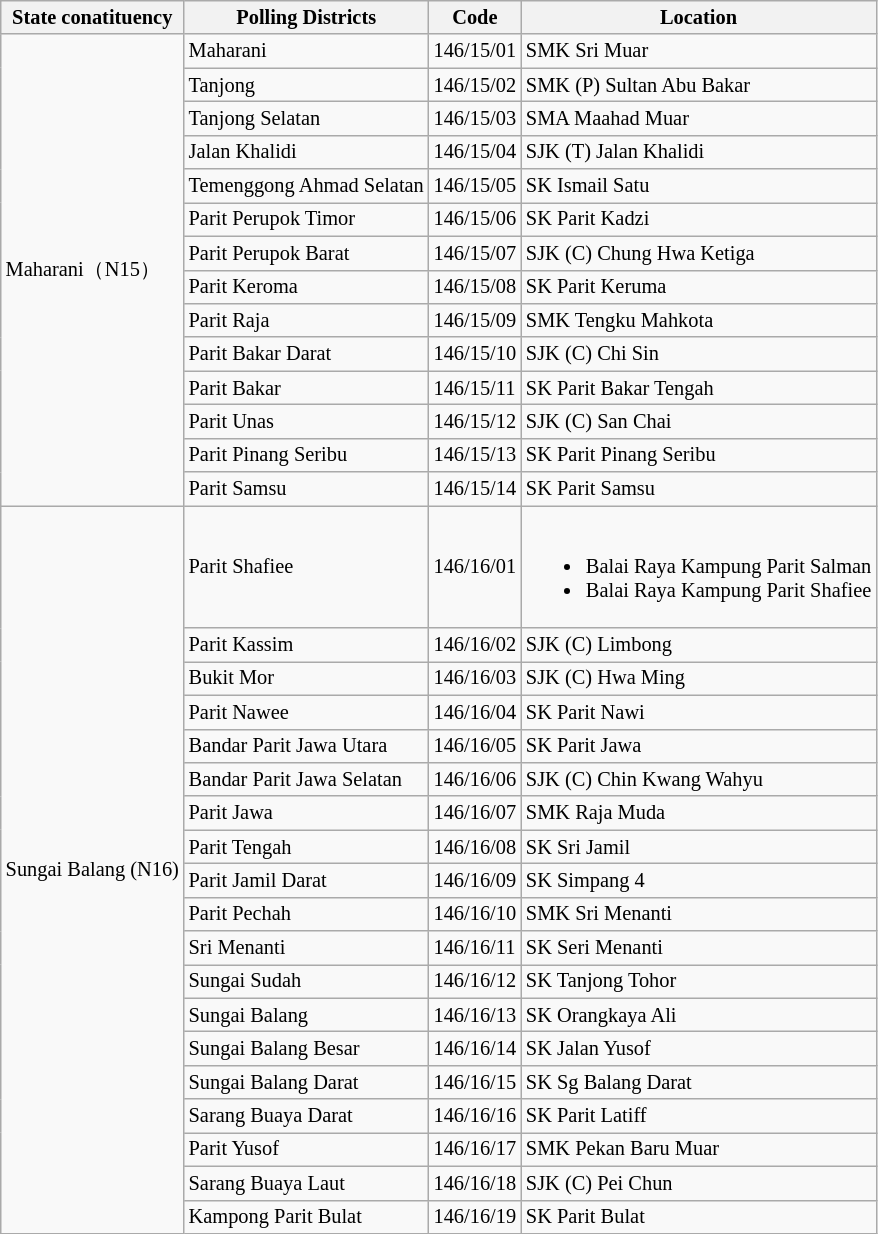<table class="wikitable sortable mw-collapsible" style="white-space:nowrap;font-size:85%">
<tr>
<th>State conatituency</th>
<th>Polling Districts</th>
<th>Code</th>
<th>Location</th>
</tr>
<tr>
<td rowspan="14">Maharani（N15）</td>
<td>Maharani</td>
<td>146/15/01</td>
<td>SMK Sri Muar</td>
</tr>
<tr>
<td>Tanjong</td>
<td>146/15/02</td>
<td>SMK (P) Sultan Abu Bakar</td>
</tr>
<tr>
<td>Tanjong Selatan</td>
<td>146/15/03</td>
<td>SMA Maahad Muar</td>
</tr>
<tr>
<td>Jalan Khalidi</td>
<td>146/15/04</td>
<td>SJK (T) Jalan Khalidi</td>
</tr>
<tr>
<td>Temenggong Ahmad Selatan</td>
<td>146/15/05</td>
<td>SK Ismail Satu</td>
</tr>
<tr>
<td>Parit Perupok Timor</td>
<td>146/15/06</td>
<td>SK Parit Kadzi</td>
</tr>
<tr>
<td>Parit Perupok Barat</td>
<td>146/15/07</td>
<td>SJK (C) Chung Hwa Ketiga</td>
</tr>
<tr>
<td>Parit Keroma</td>
<td>146/15/08</td>
<td>SK Parit Keruma</td>
</tr>
<tr>
<td>Parit Raja</td>
<td>146/15/09</td>
<td>SMK Tengku Mahkota</td>
</tr>
<tr>
<td>Parit Bakar Darat</td>
<td>146/15/10</td>
<td>SJK (C) Chi Sin</td>
</tr>
<tr>
<td>Parit Bakar</td>
<td>146/15/11</td>
<td>SK Parit Bakar Tengah</td>
</tr>
<tr>
<td>Parit Unas</td>
<td>146/15/12</td>
<td>SJK (C) San Chai</td>
</tr>
<tr>
<td>Parit Pinang Seribu</td>
<td>146/15/13</td>
<td>SK Parit Pinang Seribu</td>
</tr>
<tr>
<td>Parit Samsu</td>
<td>146/15/14</td>
<td>SK Parit Samsu</td>
</tr>
<tr>
<td rowspan="19">Sungai Balang (N16)</td>
<td>Parit Shafiee</td>
<td>146/16/01</td>
<td><br><ul><li>Balai Raya Kampung Parit Salman</li><li>Balai Raya Kampung Parit Shafiee</li></ul></td>
</tr>
<tr>
<td>Parit Kassim</td>
<td>146/16/02</td>
<td>SJK (C) Limbong</td>
</tr>
<tr>
<td>Bukit Mor</td>
<td>146/16/03</td>
<td>SJK (C) Hwa Ming</td>
</tr>
<tr>
<td>Parit Nawee</td>
<td>146/16/04</td>
<td>SK Parit Nawi</td>
</tr>
<tr>
<td>Bandar Parit Jawa Utara</td>
<td>146/16/05</td>
<td>SK Parit Jawa</td>
</tr>
<tr>
<td>Bandar Parit Jawa Selatan</td>
<td>146/16/06</td>
<td>SJK (C) Chin Kwang Wahyu</td>
</tr>
<tr>
<td>Parit Jawa</td>
<td>146/16/07</td>
<td>SMK Raja Muda</td>
</tr>
<tr>
<td>Parit Tengah</td>
<td>146/16/08</td>
<td>SK Sri Jamil</td>
</tr>
<tr>
<td>Parit Jamil Darat</td>
<td>146/16/09</td>
<td>SK Simpang 4</td>
</tr>
<tr>
<td>Parit Pechah</td>
<td>146/16/10</td>
<td>SMK Sri Menanti</td>
</tr>
<tr>
<td>Sri Menanti</td>
<td>146/16/11</td>
<td>SK Seri Menanti</td>
</tr>
<tr>
<td>Sungai Sudah</td>
<td>146/16/12</td>
<td>SK Tanjong Tohor</td>
</tr>
<tr>
<td>Sungai Balang</td>
<td>146/16/13</td>
<td>SK Orangkaya Ali</td>
</tr>
<tr>
<td>Sungai Balang Besar</td>
<td>146/16/14</td>
<td>SK Jalan Yusof</td>
</tr>
<tr>
<td>Sungai Balang Darat</td>
<td>146/16/15</td>
<td>SK Sg Balang Darat</td>
</tr>
<tr>
<td>Sarang Buaya Darat</td>
<td>146/16/16</td>
<td>SK Parit Latiff</td>
</tr>
<tr>
<td>Parit Yusof</td>
<td>146/16/17</td>
<td>SMK Pekan Baru Muar</td>
</tr>
<tr>
<td>Sarang Buaya Laut</td>
<td>146/16/18</td>
<td>SJK (C) Pei Chun</td>
</tr>
<tr>
<td>Kampong Parit Bulat</td>
<td>146/16/19</td>
<td>SK Parit Bulat</td>
</tr>
</table>
